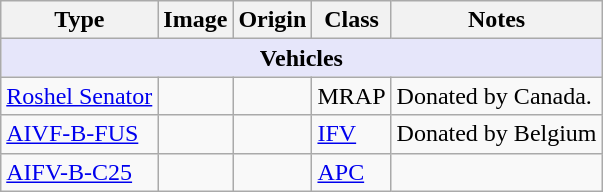<table class="wikitable">
<tr>
<th>Type</th>
<th>Image</th>
<th>Origin</th>
<th>Class</th>
<th>Notes</th>
</tr>
<tr>
<th colspan="6" style="align: center; background: lavender;">Vehicles</th>
</tr>
<tr>
<td><a href='#'>Roshel Senator</a></td>
<td></td>
<td></td>
<td>MRAP</td>
<td>Donated by Canada.</td>
</tr>
<tr>
<td><a href='#'>AIVF-B-FUS</a></td>
<td></td>
<td></td>
<td><a href='#'>IFV</a></td>
<td>Donated by Belgium</td>
</tr>
<tr>
<td><a href='#'>AIFV-B-C25</a></td>
<td></td>
<td></td>
<td><a href='#'>APC</a></td>
<td></td>
</tr>
</table>
